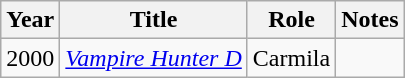<table class="wikitable sortable">
<tr>
<th>Year</th>
<th>Title</th>
<th>Role</th>
<th>Notes</th>
</tr>
<tr>
<td>2000</td>
<td><em><a href='#'>Vampire Hunter D</a></em></td>
<td>Carmila</td>
<td></td>
</tr>
</table>
